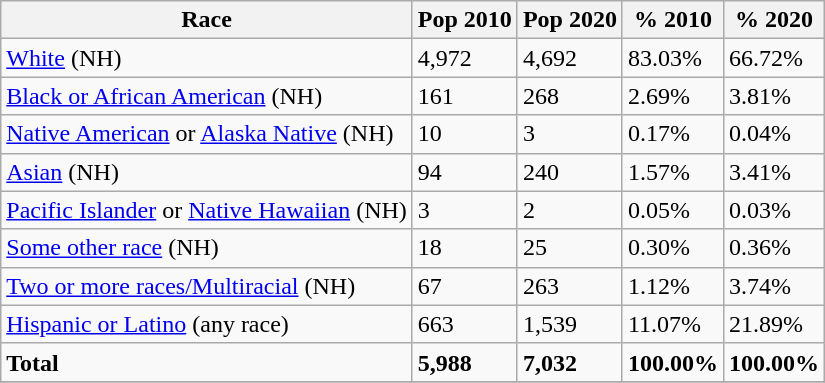<table class="wikitable">
<tr>
<th>Race</th>
<th>Pop 2010</th>
<th>Pop 2020</th>
<th>% 2010</th>
<th>% 2020</th>
</tr>
<tr>
<td><a href='#'>White</a> (NH)</td>
<td>4,972</td>
<td>4,692</td>
<td>83.03%</td>
<td>66.72%</td>
</tr>
<tr>
<td><a href='#'>Black or African American</a> (NH)</td>
<td>161</td>
<td>268</td>
<td>2.69%</td>
<td>3.81%</td>
</tr>
<tr>
<td><a href='#'>Native American</a> or <a href='#'>Alaska Native</a> (NH)</td>
<td>10</td>
<td>3</td>
<td>0.17%</td>
<td>0.04%</td>
</tr>
<tr>
<td><a href='#'>Asian</a> (NH)</td>
<td>94</td>
<td>240</td>
<td>1.57%</td>
<td>3.41%</td>
</tr>
<tr>
<td><a href='#'>Pacific Islander</a> or <a href='#'>Native Hawaiian</a> (NH)</td>
<td>3</td>
<td>2</td>
<td>0.05%</td>
<td>0.03%</td>
</tr>
<tr>
<td><a href='#'>Some other race</a> (NH)</td>
<td>18</td>
<td>25</td>
<td>0.30%</td>
<td>0.36%</td>
</tr>
<tr>
<td><a href='#'>Two or more races/Multiracial</a> (NH)</td>
<td>67</td>
<td>263</td>
<td>1.12%</td>
<td>3.74%</td>
</tr>
<tr>
<td><a href='#'>Hispanic or Latino</a> (any race)</td>
<td>663</td>
<td>1,539</td>
<td>11.07%</td>
<td>21.89%</td>
</tr>
<tr>
<td><strong>Total</strong></td>
<td><strong>5,988</strong></td>
<td><strong>7,032</strong></td>
<td><strong>100.00%</strong></td>
<td><strong>100.00%</strong></td>
</tr>
<tr>
</tr>
</table>
